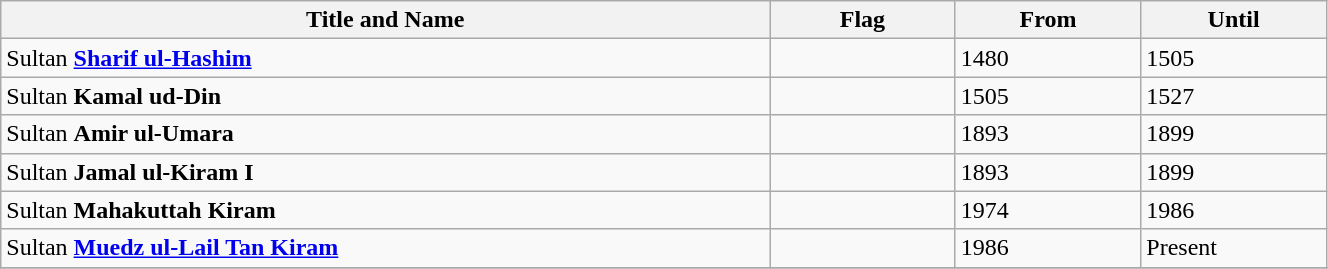<table width=70% class="wikitable">
<tr>
<th width=29%,>Title and Name</th>
<th width=7%>Flag</th>
<th width=7%>From</th>
<th width=7%>Until</th>
</tr>
<tr>
<td>Sultan <strong><a href='#'>Sharif ul-Hashim</a></strong></td>
<td></td>
<td>1480</td>
<td>1505</td>
</tr>
<tr>
<td>Sultan <strong>Kamal ud-Din</strong></td>
<td></td>
<td>1505</td>
<td>1527</td>
</tr>
<tr>
<td>Sultan <strong>Amir ul-Umara</strong></td>
<td></td>
<td>1893</td>
<td>1899</td>
</tr>
<tr>
<td>Sultan <strong>Jamal ul-Kiram I</strong></td>
<td></td>
<td>1893</td>
<td>1899</td>
</tr>
<tr>
<td>Sultan <strong>Mahakuttah Kiram</strong></td>
<td></td>
<td>1974</td>
<td>1986</td>
</tr>
<tr>
<td>Sultan <strong><a href='#'>Muedz ul-Lail Tan Kiram</a></strong></td>
<td></td>
<td>1986</td>
<td>Present</td>
</tr>
<tr>
</tr>
</table>
